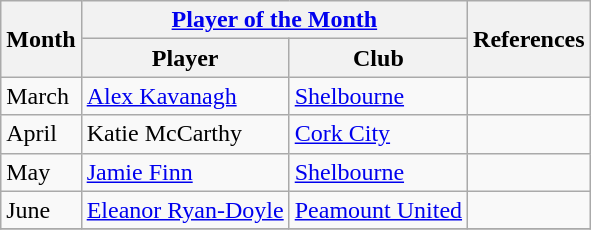<table class="wikitable">
<tr>
<th rowspan="2">Month</th>
<th colspan="2"><a href='#'>Player of the Month</a></th>
<th rowspan="2">References</th>
</tr>
<tr>
<th>Player</th>
<th>Club</th>
</tr>
<tr>
<td>March</td>
<td> <a href='#'>Alex Kavanagh</a></td>
<td><a href='#'>Shelbourne</a></td>
<td align=center></td>
</tr>
<tr>
<td>April</td>
<td> Katie McCarthy</td>
<td><a href='#'>Cork City</a></td>
<td align=center></td>
</tr>
<tr>
<td>May</td>
<td> <a href='#'>Jamie Finn</a></td>
<td><a href='#'>Shelbourne</a></td>
<td align=center></td>
</tr>
<tr>
<td>June</td>
<td> <a href='#'>Eleanor Ryan-Doyle</a></td>
<td><a href='#'>Peamount United</a></td>
<td align=center></td>
</tr>
<tr>
</tr>
</table>
